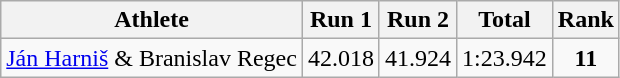<table class="wikitable" border="1">
<tr>
<th>Athlete</th>
<th>Run 1</th>
<th>Run 2</th>
<th>Total</th>
<th>Rank</th>
</tr>
<tr align=center>
<td align=left><a href='#'>Ján Harniš</a> & Branislav Regec</td>
<td>42.018</td>
<td>41.924</td>
<td>1:23.942</td>
<td><strong>11</strong></td>
</tr>
</table>
